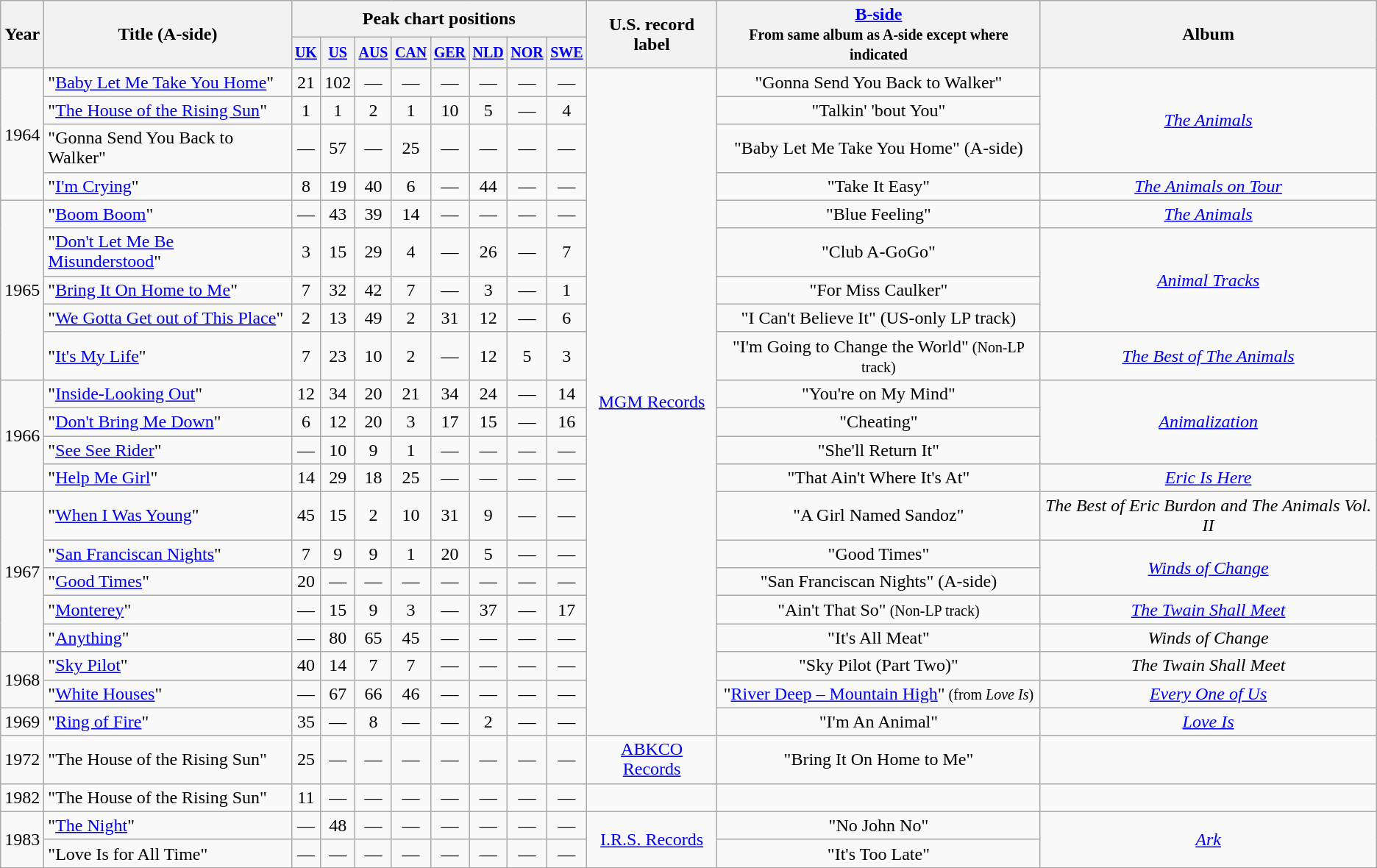<table class="wikitable" style="text-align:center;">
<tr>
<th rowspan="2">Year</th>
<th rowspan="2">Title (A-side)</th>
<th colspan="8">Peak chart positions</th>
<th rowspan="2">U.S. record label</th>
<th rowspan="2"><a href='#'>B-side</a><br><small>From same album as A-side except where indicated</small></th>
<th rowspan="2">Album</th>
</tr>
<tr style="font-size:smaller;">
<th><a href='#'>UK</a></th>
<th><a href='#'>US</a></th>
<th><a href='#'>AUS</a></th>
<th><a href='#'>CAN</a></th>
<th><a href='#'>GER</a></th>
<th><a href='#'>NLD</a></th>
<th><a href='#'>NOR</a></th>
<th><a href='#'>SWE</a></th>
</tr>
<tr>
<td rowspan="4">1964</td>
<td align=left>"<a href='#'>Baby Let Me Take You Home</a>"</td>
<td>21</td>
<td>102</td>
<td>—</td>
<td>—</td>
<td>—</td>
<td>—</td>
<td>—</td>
<td>—</td>
<td rowspan="21"><a href='#'>MGM Records</a></td>
<td>"Gonna Send You Back to Walker"</td>
<td rowspan="3"><em><a href='#'>The Animals</a></em></td>
</tr>
<tr>
<td align=left>"<a href='#'>The House of the Rising Sun</a>"</td>
<td>1</td>
<td>1</td>
<td>2</td>
<td>1</td>
<td>10</td>
<td>5</td>
<td>—</td>
<td>4</td>
<td>"Talkin' 'bout You"</td>
</tr>
<tr>
<td align=left>"Gonna Send You Back to Walker"</td>
<td>—</td>
<td>57</td>
<td>—</td>
<td>25</td>
<td>—</td>
<td>—</td>
<td>—</td>
<td>—</td>
<td>"Baby Let Me Take You Home" (A-side)</td>
</tr>
<tr>
<td align=left>"<a href='#'>I'm Crying</a>"</td>
<td>8</td>
<td>19</td>
<td>40</td>
<td>6</td>
<td>—</td>
<td>44</td>
<td>—</td>
<td>—</td>
<td>"Take It Easy"</td>
<td><em><a href='#'>The Animals on Tour</a></em></td>
</tr>
<tr>
<td rowspan="5">1965</td>
<td align=left>"<a href='#'>Boom Boom</a>"</td>
<td>—</td>
<td>43</td>
<td>39</td>
<td>14</td>
<td>—</td>
<td>—</td>
<td>—</td>
<td>—</td>
<td>"Blue Feeling"</td>
<td><em><a href='#'>The Animals</a></em></td>
</tr>
<tr>
<td align=left>"<a href='#'>Don't Let Me Be Misunderstood</a>"</td>
<td>3</td>
<td>15</td>
<td>29</td>
<td>4</td>
<td>—</td>
<td>26</td>
<td>—</td>
<td>7</td>
<td>"Club A-GoGo"</td>
<td rowspan="3"><em><a href='#'>Animal Tracks</a></em></td>
</tr>
<tr>
<td align=left>"<a href='#'>Bring It On Home to Me</a>"</td>
<td>7</td>
<td>32</td>
<td>42</td>
<td>7</td>
<td>—</td>
<td>3</td>
<td>—</td>
<td>1</td>
<td>"For Miss Caulker"</td>
</tr>
<tr>
<td align=left>"<a href='#'>We Gotta Get out of This Place</a>"</td>
<td>2</td>
<td>13</td>
<td>49</td>
<td>2</td>
<td>31</td>
<td>12</td>
<td>—</td>
<td>6</td>
<td>"I Can't Believe It"  (US-only LP track)</td>
</tr>
<tr>
<td align=left>"<a href='#'>It's My Life</a>"</td>
<td>7</td>
<td>23</td>
<td>10</td>
<td>2</td>
<td>—</td>
<td>12</td>
<td>5</td>
<td>3</td>
<td>"I'm Going to Change the World"<small> (Non-LP track)</small></td>
<td><em><a href='#'>The Best of The Animals</a></em></td>
</tr>
<tr>
<td rowspan="4">1966</td>
<td align=left>"<a href='#'>Inside-Looking Out</a>"</td>
<td>12</td>
<td>34</td>
<td>20</td>
<td>21</td>
<td>34</td>
<td>24</td>
<td>—</td>
<td>14</td>
<td>"You're on My Mind"</td>
<td rowspan="3"><em><a href='#'>Animalization</a></em></td>
</tr>
<tr>
<td align=left>"<a href='#'>Don't Bring Me Down</a>"</td>
<td>6</td>
<td>12</td>
<td>20</td>
<td>3</td>
<td>17</td>
<td>15</td>
<td>—</td>
<td>16</td>
<td>"Cheating"</td>
</tr>
<tr>
<td align=left>"<a href='#'>See See Rider</a>"</td>
<td>—</td>
<td>10</td>
<td>9</td>
<td>1</td>
<td>—</td>
<td>—</td>
<td>—</td>
<td>—</td>
<td>"She'll Return It"</td>
</tr>
<tr>
<td align=left>"<a href='#'>Help Me Girl</a>"</td>
<td>14</td>
<td>29</td>
<td>18</td>
<td>25</td>
<td>—</td>
<td>—</td>
<td>—</td>
<td>—</td>
<td>"That Ain't Where It's At"</td>
<td><em><a href='#'>Eric Is Here</a></em></td>
</tr>
<tr>
<td rowspan="5">1967</td>
<td align=left>"<a href='#'>When I Was Young</a>"</td>
<td>45</td>
<td>15</td>
<td>2</td>
<td>10</td>
<td>31</td>
<td>9</td>
<td>—</td>
<td>—</td>
<td>"A Girl Named Sandoz"</td>
<td><em>The Best of Eric Burdon and The Animals Vol. II</em></td>
</tr>
<tr>
<td align=left>"<a href='#'>San Franciscan Nights</a>"</td>
<td>7</td>
<td>9</td>
<td>9</td>
<td>1</td>
<td>20</td>
<td>5</td>
<td>—</td>
<td>—</td>
<td>"Good Times"</td>
<td rowspan="2"><em><a href='#'>Winds of Change</a></em></td>
</tr>
<tr>
<td align=left>"<a href='#'>Good Times</a>"</td>
<td>20</td>
<td>—</td>
<td>—</td>
<td>—</td>
<td>—</td>
<td>—</td>
<td>—</td>
<td>—</td>
<td>"San Franciscan Nights" (A-side)</td>
</tr>
<tr>
<td align=left>"<a href='#'>Monterey</a>"</td>
<td>—</td>
<td>15</td>
<td>9</td>
<td>3</td>
<td>—</td>
<td>37</td>
<td>—</td>
<td>17</td>
<td>"Ain't That So"<small> (Non-LP track)</small></td>
<td><em><a href='#'>The Twain Shall Meet</a></em></td>
</tr>
<tr>
<td align=left>"<a href='#'>Anything</a>"</td>
<td>—</td>
<td>80</td>
<td>65</td>
<td>45</td>
<td>—</td>
<td>—</td>
<td>—</td>
<td>—</td>
<td>"It's All Meat"</td>
<td><em>Winds of Change</em></td>
</tr>
<tr>
<td rowspan="2">1968</td>
<td align=left>"<a href='#'>Sky Pilot</a>"</td>
<td>40</td>
<td>14</td>
<td>7</td>
<td>7</td>
<td>—</td>
<td>—</td>
<td>—</td>
<td>—</td>
<td>"Sky Pilot (Part Two)"</td>
<td><em>The Twain Shall Meet</em></td>
</tr>
<tr>
<td align=left>"<a href='#'>White Houses</a>"</td>
<td>—</td>
<td>67</td>
<td>66</td>
<td>46</td>
<td>—</td>
<td>—</td>
<td>—</td>
<td>—</td>
<td>"<a href='#'>River Deep – Mountain High</a>"<small> (from <em>Love Is</em>)</small></td>
<td><em><a href='#'>Every One of Us</a></em></td>
</tr>
<tr>
<td rowspan="1">1969</td>
<td align=left>"<a href='#'>Ring of Fire</a>"</td>
<td>35</td>
<td>—</td>
<td>8</td>
<td>—</td>
<td>—</td>
<td>2</td>
<td>—</td>
<td>—</td>
<td>"I'm An Animal"</td>
<td><em><a href='#'>Love Is</a></em></td>
</tr>
<tr>
<td rowspan="1">1972</td>
<td align=left>"The House of the Rising Sun"</td>
<td>25</td>
<td>—</td>
<td>—</td>
<td>—</td>
<td>—</td>
<td>—</td>
<td>—</td>
<td>—</td>
<td rowspan="1"><a href='#'>ABKCO Records</a></td>
<td>"Bring It On Home to Me"</td>
<td></td>
</tr>
<tr>
<td rowspan="1">1982</td>
<td align=left>"The House of the Rising Sun"</td>
<td>11</td>
<td>—</td>
<td>—</td>
<td>—</td>
<td>—</td>
<td>—</td>
<td>—</td>
<td>—</td>
<td></td>
<td></td>
<td></td>
</tr>
<tr>
<td rowspan="2">1983</td>
<td align=left>"<a href='#'>The Night</a>"</td>
<td>—</td>
<td>48</td>
<td>—</td>
<td>—</td>
<td>—</td>
<td>—</td>
<td>—</td>
<td>—</td>
<td rowspan="2"><a href='#'>I.R.S. Records</a></td>
<td>"No John No"</td>
<td rowspan="2"><em><a href='#'>Ark</a></em></td>
</tr>
<tr>
<td align=left>"Love Is for All Time"</td>
<td>—</td>
<td>—</td>
<td>—</td>
<td>—</td>
<td>—</td>
<td>—</td>
<td>—</td>
<td>—</td>
<td>"It's Too Late"</td>
</tr>
<tr>
</tr>
</table>
